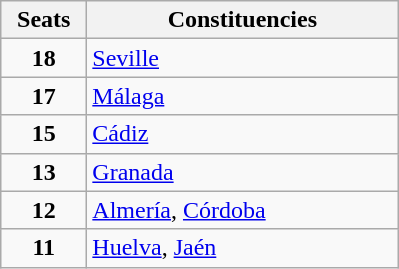<table class="wikitable" style="text-align:left;">
<tr>
<th width="50">Seats</th>
<th width="200">Constituencies</th>
</tr>
<tr>
<td align="center"><strong>18</strong></td>
<td><a href='#'>Seville</a></td>
</tr>
<tr>
<td align="center"><strong>17</strong></td>
<td><a href='#'>Málaga</a></td>
</tr>
<tr>
<td align="center"><strong>15</strong></td>
<td><a href='#'>Cádiz</a></td>
</tr>
<tr>
<td align="center"><strong>13</strong></td>
<td><a href='#'>Granada</a></td>
</tr>
<tr>
<td align="center"><strong>12</strong></td>
<td><a href='#'>Almería</a>, <a href='#'>Córdoba</a></td>
</tr>
<tr>
<td align="center"><strong>11</strong></td>
<td><a href='#'>Huelva</a>, <a href='#'>Jaén</a></td>
</tr>
</table>
